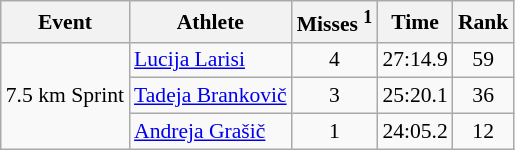<table class="wikitable" style="font-size:90%">
<tr>
<th>Event</th>
<th>Athlete</th>
<th>Misses <sup>1</sup></th>
<th>Time</th>
<th>Rank</th>
</tr>
<tr>
<td rowspan="3">7.5 km Sprint</td>
<td><a href='#'>Lucija Larisi</a></td>
<td align="center">4</td>
<td align="center">27:14.9</td>
<td align="center">59</td>
</tr>
<tr>
<td><a href='#'>Tadeja Brankovič</a></td>
<td align="center">3</td>
<td align="center">25:20.1</td>
<td align="center">36</td>
</tr>
<tr>
<td><a href='#'>Andreja Grašič</a></td>
<td align="center">1</td>
<td align="center">24:05.2</td>
<td align="center">12</td>
</tr>
</table>
